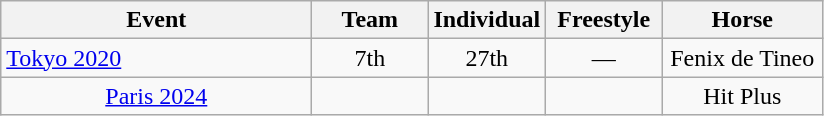<table class="wikitable" style="text-align: center;">
<tr ">
<th style="width:200px;">Event</th>
<th style="width:70px;">Team</th>
<th style="width:70px;">Individual</th>
<th style="width:70px;">Freestyle</th>
<th style="width:100px;">Horse</th>
</tr>
<tr>
<td align=left> <a href='#'>Tokyo 2020</a></td>
<td>7th</td>
<td>27th</td>
<td>—</td>
<td>Fenix de Tineo</td>
</tr>
<tr>
<td> <a href='#'>Paris 2024</a></td>
<td></td>
<td></td>
<td></td>
<td>Hit Plus</td>
</tr>
</table>
